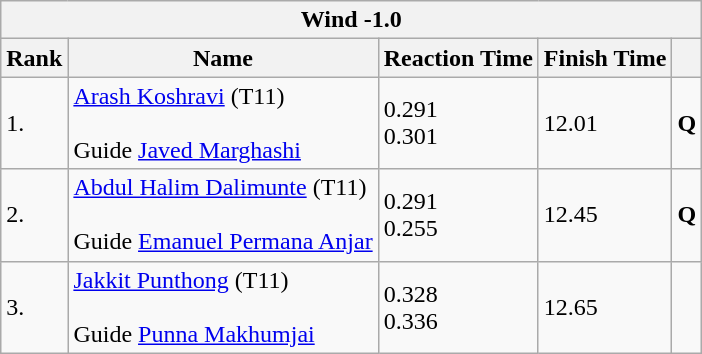<table class="wikitable">
<tr>
<th colspan="5">Wind -1.0</th>
</tr>
<tr>
<th>Rank</th>
<th>Name</th>
<th>Reaction Time</th>
<th>Finish Time</th>
<th></th>
</tr>
<tr>
<td>1.</td>
<td><a href='#'>Arash Koshravi</a> (T11)<br><br>Guide <a href='#'>Javed Marghashi</a>
<br></td>
<td>0.291<br>0.301</td>
<td>12.01</td>
<td><strong>Q</strong></td>
</tr>
<tr>
<td>2.</td>
<td><a href='#'>Abdul Halim Dalimunte</a> (T11)<br><br>
Guide <a href='#'>Emanuel Permana Anjar</a>
<br>
</td>
<td>0.291<br>0.255</td>
<td>12.45</td>
<td><strong>Q</strong></td>
</tr>
<tr>
<td>3.</td>
<td><a href='#'>Jakkit Punthong</a> (T11)<br><br>Guide <a href='#'>Punna Makhumjai</a>
<br></td>
<td>0.328<br>0.336</td>
<td>12.65</td>
<td></td>
</tr>
</table>
